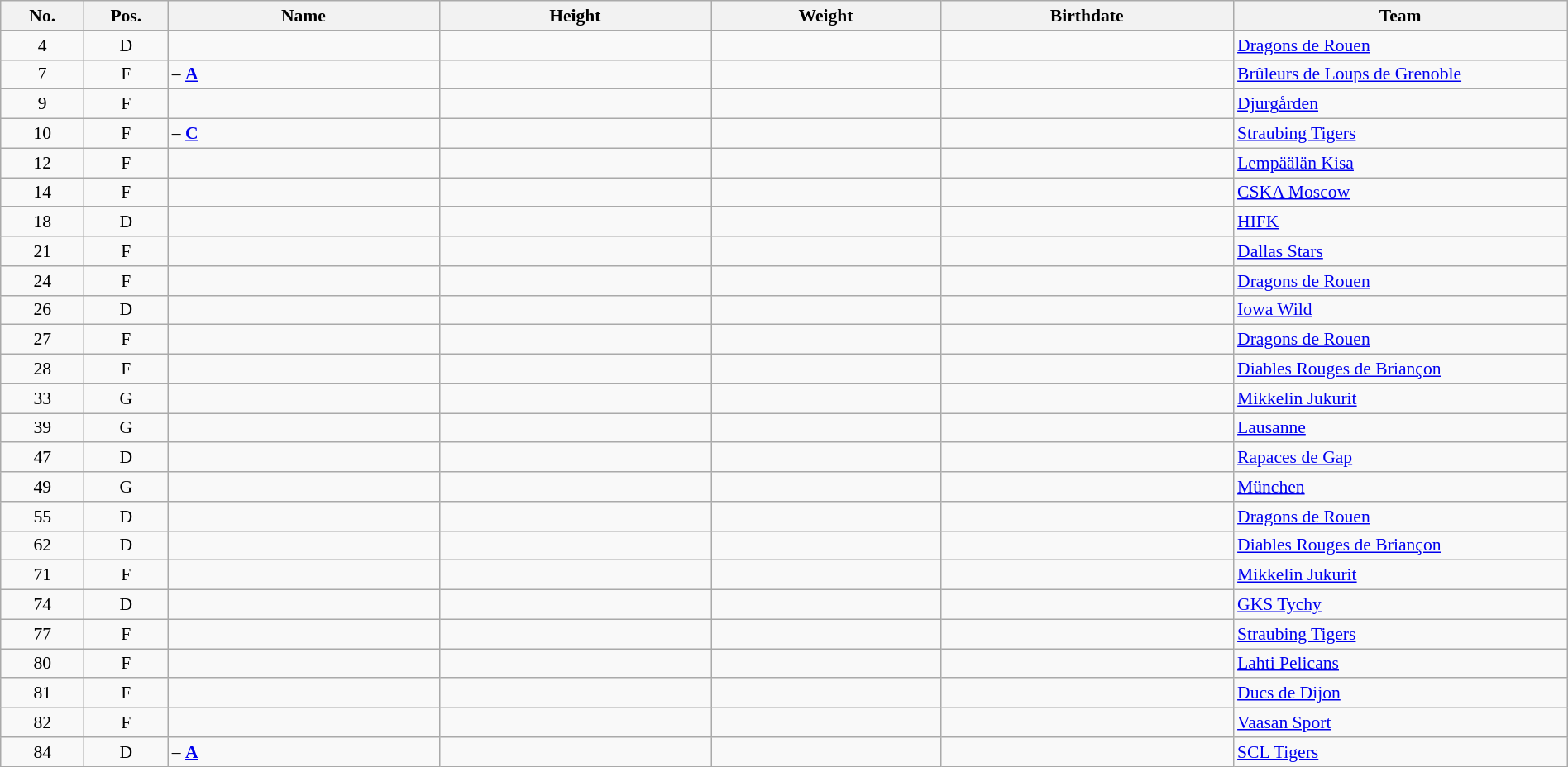<table width="100%" class="wikitable sortable" style="font-size: 90%; text-align: center;">
<tr>
<th style="width:  4%;">No.</th>
<th style="width:  4%;">Pos.</th>
<th style="width: 13%;">Name</th>
<th style="width: 13%;">Height</th>
<th style="width: 11%;">Weight</th>
<th style="width: 14%;">Birthdate</th>
<th style="width: 16%;">Team</th>
</tr>
<tr>
<td>4</td>
<td>D</td>
<td align=left></td>
<td></td>
<td></td>
<td></td>
<td style="text-align:left;"> <a href='#'>Dragons de Rouen</a></td>
</tr>
<tr>
<td>7</td>
<td>F</td>
<td align=left> – <strong><a href='#'>A</a></strong></td>
<td></td>
<td></td>
<td></td>
<td style="text-align:left;"> <a href='#'>Brûleurs de Loups de Grenoble</a></td>
</tr>
<tr>
<td>9</td>
<td>F</td>
<td align=left></td>
<td></td>
<td></td>
<td></td>
<td style="text-align:left;"> <a href='#'>Djurgården</a></td>
</tr>
<tr>
<td>10</td>
<td>F</td>
<td align=left> – <strong><a href='#'>C</a></strong></td>
<td></td>
<td></td>
<td></td>
<td style="text-align:left;"> <a href='#'>Straubing Tigers</a></td>
</tr>
<tr>
<td>12</td>
<td>F</td>
<td align=left></td>
<td></td>
<td></td>
<td></td>
<td style="text-align:left;"> <a href='#'>Lempäälän Kisa</a></td>
</tr>
<tr>
<td>14</td>
<td>F</td>
<td align=left></td>
<td></td>
<td></td>
<td></td>
<td style="text-align:left;"> <a href='#'>CSKA Moscow</a></td>
</tr>
<tr>
<td>18</td>
<td>D</td>
<td align=left></td>
<td></td>
<td></td>
<td></td>
<td style="text-align:left;"> <a href='#'>HIFK</a></td>
</tr>
<tr>
<td>21</td>
<td>F</td>
<td align=left></td>
<td></td>
<td></td>
<td></td>
<td style="text-align:left;"> <a href='#'>Dallas Stars</a></td>
</tr>
<tr>
<td>24</td>
<td>F</td>
<td align=left></td>
<td></td>
<td></td>
<td></td>
<td style="text-align:left;"> <a href='#'>Dragons de Rouen</a></td>
</tr>
<tr>
<td>26</td>
<td>D</td>
<td align=left></td>
<td></td>
<td></td>
<td></td>
<td style="text-align:left;"> <a href='#'>Iowa Wild</a></td>
</tr>
<tr>
<td>27</td>
<td>F</td>
<td align=left></td>
<td></td>
<td></td>
<td></td>
<td style="text-align:left;"> <a href='#'>Dragons de Rouen</a></td>
</tr>
<tr>
<td>28</td>
<td>F</td>
<td align=left></td>
<td></td>
<td></td>
<td></td>
<td style="text-align:left;"> <a href='#'>Diables Rouges de Briançon</a></td>
</tr>
<tr>
<td>33</td>
<td>G</td>
<td align=left></td>
<td></td>
<td></td>
<td></td>
<td style="text-align:left;"> <a href='#'>Mikkelin Jukurit</a></td>
</tr>
<tr>
<td>39</td>
<td>G</td>
<td align=left></td>
<td></td>
<td></td>
<td></td>
<td style="text-align:left;"> <a href='#'>Lausanne</a></td>
</tr>
<tr>
<td>47</td>
<td>D</td>
<td align=left></td>
<td></td>
<td></td>
<td></td>
<td style="text-align:left;"> <a href='#'>Rapaces de Gap</a></td>
</tr>
<tr>
<td>49</td>
<td>G</td>
<td align=left></td>
<td></td>
<td></td>
<td></td>
<td style="text-align:left;"> <a href='#'>München</a></td>
</tr>
<tr>
<td>55</td>
<td>D</td>
<td align=left></td>
<td></td>
<td></td>
<td></td>
<td style="text-align:left;"> <a href='#'>Dragons de Rouen</a></td>
</tr>
<tr>
<td>62</td>
<td>D</td>
<td align=left></td>
<td></td>
<td></td>
<td></td>
<td style="text-align:left;"> <a href='#'>Diables Rouges de Briançon</a></td>
</tr>
<tr>
<td>71</td>
<td>F</td>
<td align=left></td>
<td></td>
<td></td>
<td></td>
<td style="text-align:left;"> <a href='#'>Mikkelin Jukurit</a></td>
</tr>
<tr>
<td>74</td>
<td>D</td>
<td align=left></td>
<td></td>
<td></td>
<td></td>
<td style="text-align:left;"> <a href='#'>GKS Tychy</a></td>
</tr>
<tr>
<td>77</td>
<td>F</td>
<td align=left></td>
<td></td>
<td></td>
<td></td>
<td style="text-align:left;"> <a href='#'>Straubing Tigers</a></td>
</tr>
<tr>
<td>80</td>
<td>F</td>
<td align=left></td>
<td></td>
<td></td>
<td></td>
<td style="text-align:left;"> <a href='#'>Lahti Pelicans</a></td>
</tr>
<tr>
<td>81</td>
<td>F</td>
<td align=left></td>
<td></td>
<td></td>
<td></td>
<td style="text-align:left;"> <a href='#'>Ducs de Dijon</a></td>
</tr>
<tr>
<td>82</td>
<td>F</td>
<td align=left></td>
<td></td>
<td></td>
<td></td>
<td style="text-align:left;"> <a href='#'>Vaasan Sport</a></td>
</tr>
<tr>
<td>84</td>
<td>D</td>
<td align=left> – <strong><a href='#'>A</a></strong></td>
<td></td>
<td></td>
<td></td>
<td style="text-align:left;"> <a href='#'>SCL Tigers</a></td>
</tr>
</table>
